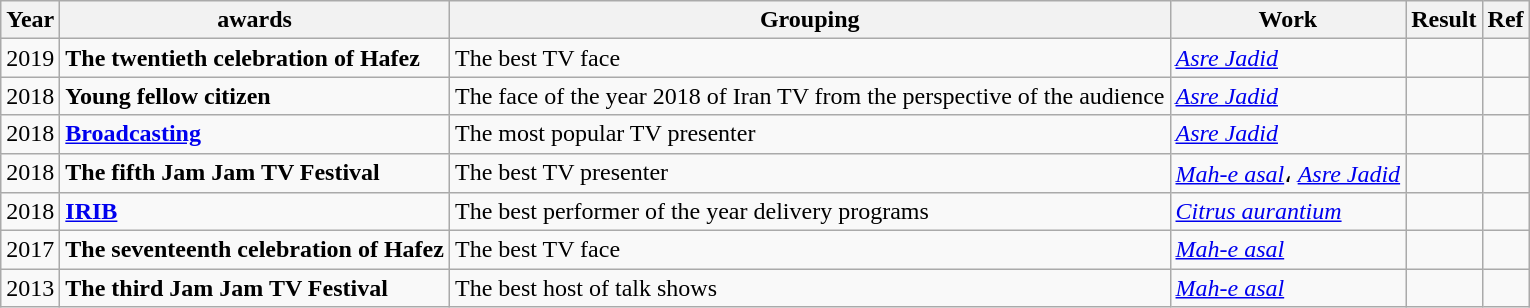<table class="wikitable">
<tr>
<th>Year</th>
<th>awards</th>
<th>Grouping</th>
<th>Work</th>
<th>Result</th>
<th>Ref</th>
</tr>
<tr>
<td>2019</td>
<td><strong>The twentieth celebration of Hafez</strong></td>
<td>The best TV face</td>
<td><em><a href='#'>Asre Jadid</a></em></td>
<td></td>
<td></td>
</tr>
<tr>
<td>2018</td>
<td><strong>Young fellow citizen</strong></td>
<td>The face of the year 2018 of Iran TV from the perspective of the audience</td>
<td><em><a href='#'>Asre Jadid</a></em></td>
<td></td>
<td></td>
</tr>
<tr>
<td>2018</td>
<td><a href='#'><strong>Broadcasting</strong></a></td>
<td>The most popular TV presenter</td>
<td><em><a href='#'>Asre Jadid</a></em></td>
<td></td>
<td></td>
</tr>
<tr>
<td>2018</td>
<td><strong>The fifth Jam Jam TV Festival</strong></td>
<td>The best TV presenter</td>
<td><a href='#'><em>Mah-e asal</em></a>، <em><a href='#'>Asre Jadid</a></em></td>
<td></td>
<td></td>
</tr>
<tr>
<td>2018</td>
<td><strong><a href='#'>IRIB</a></strong></td>
<td>The best performer of the year delivery programs</td>
<td><em><a href='#'>Citrus aurantium</a></em></td>
<td></td>
<td></td>
</tr>
<tr>
<td>2017</td>
<td><strong>The seventeenth celebration of Hafez</strong></td>
<td>The best TV face</td>
<td><a href='#'><em>Mah-e asal</em></a></td>
<td></td>
<td></td>
</tr>
<tr>
<td>2013</td>
<td><strong>The third Jam Jam TV Festival</strong></td>
<td>The best host of talk shows</td>
<td><a href='#'><em>Mah-e asal</em></a></td>
<td></td>
<td></td>
</tr>
</table>
